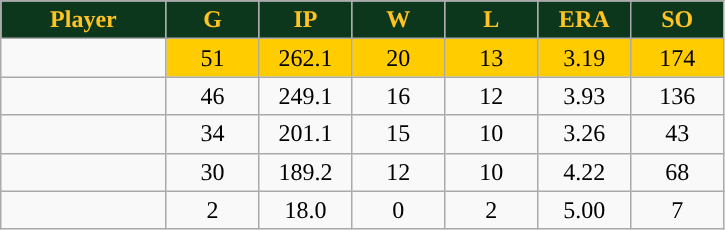<table class="wikitable sortable">
<tr>
<th style="background:#0C371D;color:#ffc322;" width="16%">Player</th>
<th style="background:#0C371D;color:#ffc322;" width="9%">G</th>
<th style="background:#0C371D;color:#ffc322;" width="9%">IP</th>
<th style="background:#0C371D;color:#ffc322;" width="9%">W</th>
<th style="background:#0C371D;color:#ffc322;" width="9%">L</th>
<th style="background:#0C371D;color:#ffc322;" width="9%">ERA</th>
<th style="background:#0C371D;color:#ffc322;" width="9%">SO</th>
</tr>
<tr align="center">
<td></td>
<td style="background:#fc0;">51</td>
<td style="background:#fc0;">262.1</td>
<td style="background:#fc0;">20</td>
<td style="background:#fc0;">13</td>
<td style="background:#fc0;">3.19</td>
<td style="background:#fc0;">174</td>
</tr>
<tr align="center">
<td></td>
<td>46</td>
<td>249.1</td>
<td>16</td>
<td>12</td>
<td>3.93</td>
<td>136</td>
</tr>
<tr align="center">
<td></td>
<td>34</td>
<td>201.1</td>
<td>15</td>
<td>10</td>
<td>3.26</td>
<td>43</td>
</tr>
<tr align="center">
<td></td>
<td>30</td>
<td>189.2</td>
<td>12</td>
<td>10</td>
<td>4.22</td>
<td>68</td>
</tr>
<tr align="center">
<td></td>
<td>2</td>
<td>18.0</td>
<td>0</td>
<td>2</td>
<td>5.00</td>
<td>7</td>
</tr>
</table>
